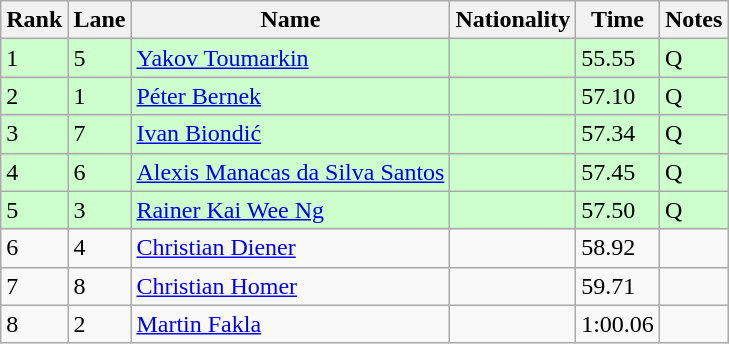<table class="wikitable">
<tr>
<th>Rank</th>
<th>Lane</th>
<th>Name</th>
<th>Nationality</th>
<th>Time</th>
<th>Notes</th>
</tr>
<tr bgcolor=ccffcc>
<td>1</td>
<td>5</td>
<td><a href='#'>Yakov Toumarkin</a></td>
<td></td>
<td>55.55</td>
<td>Q</td>
</tr>
<tr bgcolor=ccffcc>
<td>2</td>
<td>1</td>
<td><a href='#'>Péter Bernek</a></td>
<td></td>
<td>57.10</td>
<td>Q</td>
</tr>
<tr bgcolor=ccffcc>
<td>3</td>
<td>7</td>
<td><a href='#'>Ivan Biondić</a></td>
<td></td>
<td>57.34</td>
<td>Q</td>
</tr>
<tr bgcolor=ccffcc>
<td>4</td>
<td>6</td>
<td><a href='#'>Alexis Manacas da Silva Santos</a></td>
<td></td>
<td>57.45</td>
<td>Q</td>
</tr>
<tr bgcolor=ccffcc>
<td>5</td>
<td>3</td>
<td><a href='#'>Rainer Kai Wee Ng</a></td>
<td></td>
<td>57.50</td>
<td>Q</td>
</tr>
<tr>
<td>6</td>
<td>4</td>
<td><a href='#'>Christian Diener</a></td>
<td></td>
<td>58.92</td>
<td></td>
</tr>
<tr>
<td>7</td>
<td>8</td>
<td><a href='#'>Christian Homer</a></td>
<td></td>
<td>59.71</td>
<td></td>
</tr>
<tr>
<td>8</td>
<td>2</td>
<td><a href='#'>Martin Fakla</a></td>
<td></td>
<td>1:00.06</td>
<td></td>
</tr>
</table>
